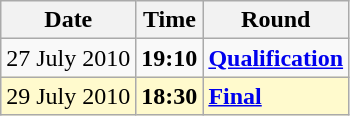<table class="wikitable">
<tr>
<th>Date</th>
<th>Time</th>
<th>Round</th>
</tr>
<tr>
<td>27 July 2010</td>
<td><strong>19:10</strong></td>
<td><strong><a href='#'>Qualification</a></strong></td>
</tr>
<tr style=background:lemonchiffon>
<td>29 July 2010</td>
<td><strong>18:30</strong></td>
<td><strong><a href='#'>Final</a></strong></td>
</tr>
</table>
